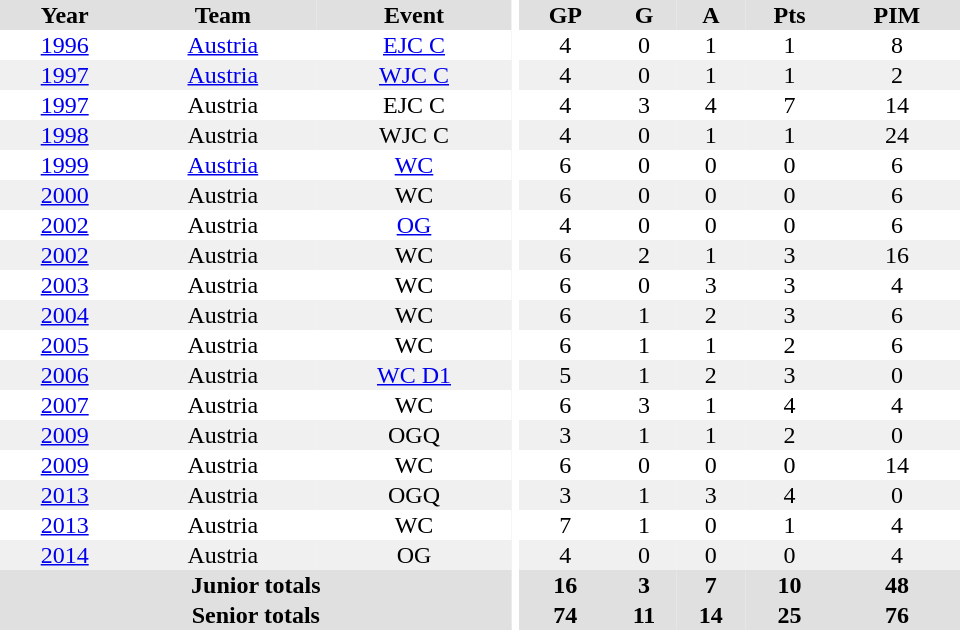<table border="0" cellpadding="1" cellspacing="0" style="text-align:center; width:40em">
<tr bgcolor="#e0e0e0">
<th>Year</th>
<th>Team</th>
<th>Event</th>
<th rowspan="99" bgcolor="#ffffff"></th>
<th>GP</th>
<th>G</th>
<th>A</th>
<th>Pts</th>
<th>PIM</th>
</tr>
<tr>
<td><a href='#'>1996</a></td>
<td><a href='#'>Austria</a></td>
<td><a href='#'>EJC C</a></td>
<td>4</td>
<td>0</td>
<td>1</td>
<td>1</td>
<td>8</td>
</tr>
<tr bgcolor="#f0f0f0">
<td><a href='#'>1997</a></td>
<td><a href='#'>Austria</a></td>
<td><a href='#'>WJC C</a></td>
<td>4</td>
<td>0</td>
<td>1</td>
<td>1</td>
<td>2</td>
</tr>
<tr>
<td><a href='#'>1997</a></td>
<td>Austria</td>
<td>EJC C</td>
<td>4</td>
<td>3</td>
<td>4</td>
<td>7</td>
<td>14</td>
</tr>
<tr bgcolor="#f0f0f0">
<td><a href='#'>1998</a></td>
<td>Austria</td>
<td>WJC C</td>
<td>4</td>
<td>0</td>
<td>1</td>
<td>1</td>
<td>24</td>
</tr>
<tr>
<td><a href='#'>1999</a></td>
<td><a href='#'>Austria</a></td>
<td><a href='#'>WC</a></td>
<td>6</td>
<td>0</td>
<td>0</td>
<td>0</td>
<td>6</td>
</tr>
<tr bgcolor="#f0f0f0">
<td><a href='#'>2000</a></td>
<td>Austria</td>
<td>WC</td>
<td>6</td>
<td>0</td>
<td>0</td>
<td>0</td>
<td>6</td>
</tr>
<tr>
<td><a href='#'>2002</a></td>
<td>Austria</td>
<td><a href='#'>OG</a></td>
<td>4</td>
<td>0</td>
<td>0</td>
<td>0</td>
<td>6</td>
</tr>
<tr bgcolor="#f0f0f0">
<td><a href='#'>2002</a></td>
<td>Austria</td>
<td>WC</td>
<td>6</td>
<td>2</td>
<td>1</td>
<td>3</td>
<td>16</td>
</tr>
<tr>
<td><a href='#'>2003</a></td>
<td>Austria</td>
<td>WC</td>
<td>6</td>
<td>0</td>
<td>3</td>
<td>3</td>
<td>4</td>
</tr>
<tr bgcolor="#f0f0f0">
<td><a href='#'>2004</a></td>
<td>Austria</td>
<td>WC</td>
<td>6</td>
<td>1</td>
<td>2</td>
<td>3</td>
<td>6</td>
</tr>
<tr>
<td><a href='#'>2005</a></td>
<td>Austria</td>
<td>WC</td>
<td>6</td>
<td>1</td>
<td>1</td>
<td>2</td>
<td>6</td>
</tr>
<tr bgcolor="#f0f0f0">
<td><a href='#'>2006</a></td>
<td>Austria</td>
<td><a href='#'>WC D1</a></td>
<td>5</td>
<td>1</td>
<td>2</td>
<td>3</td>
<td>0</td>
</tr>
<tr>
<td><a href='#'>2007</a></td>
<td>Austria</td>
<td>WC</td>
<td>6</td>
<td>3</td>
<td>1</td>
<td>4</td>
<td>4</td>
</tr>
<tr bgcolor="#f0f0f0">
<td><a href='#'>2009</a></td>
<td>Austria</td>
<td>OGQ</td>
<td>3</td>
<td>1</td>
<td>1</td>
<td>2</td>
<td>0</td>
</tr>
<tr>
<td><a href='#'>2009</a></td>
<td>Austria</td>
<td>WC</td>
<td>6</td>
<td>0</td>
<td>0</td>
<td>0</td>
<td>14</td>
</tr>
<tr bgcolor="#f0f0f0">
<td><a href='#'>2013</a></td>
<td>Austria</td>
<td>OGQ</td>
<td>3</td>
<td>1</td>
<td>3</td>
<td>4</td>
<td>0</td>
</tr>
<tr>
<td><a href='#'>2013</a></td>
<td>Austria</td>
<td>WC</td>
<td>7</td>
<td>1</td>
<td>0</td>
<td>1</td>
<td>4</td>
</tr>
<tr bgcolor="#f0f0f0">
<td><a href='#'>2014</a></td>
<td>Austria</td>
<td>OG</td>
<td>4</td>
<td>0</td>
<td>0</td>
<td>0</td>
<td>4</td>
</tr>
<tr bgcolor="#e0e0e0">
<th colspan="3">Junior totals</th>
<th>16</th>
<th>3</th>
<th>7</th>
<th>10</th>
<th>48</th>
</tr>
<tr bgcolor="#e0e0e0">
<th colspan="3">Senior totals</th>
<th>74</th>
<th>11</th>
<th>14</th>
<th>25</th>
<th>76</th>
</tr>
</table>
